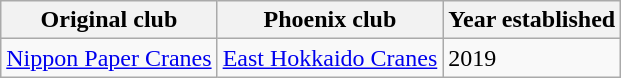<table class="wikitable">
<tr>
<th>Original club</th>
<th>Phoenix club</th>
<th>Year established</th>
</tr>
<tr>
<td><a href='#'>Nippon Paper Cranes</a></td>
<td><a href='#'>East Hokkaido Cranes</a></td>
<td>2019</td>
</tr>
</table>
